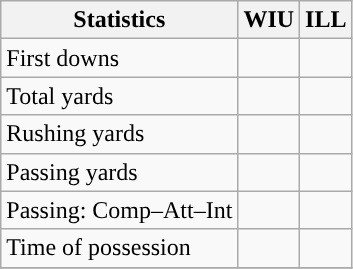<table class="wikitable" style="float: left;">
<tr>
<th>Statistics</th>
<th>WIU</th>
<th>ILL</th>
</tr>
<tr>
<td>First downs</td>
<td></td>
<td></td>
</tr>
<tr>
<td>Total yards</td>
<td></td>
<td></td>
</tr>
<tr>
<td>Rushing yards</td>
<td></td>
<td></td>
</tr>
<tr>
<td>Passing yards</td>
<td></td>
<td></td>
</tr>
<tr>
<td>Passing: Comp–Att–Int</td>
<td></td>
<td></td>
</tr>
<tr>
<td>Time of possession</td>
<td></td>
<td></td>
</tr>
<tr>
</tr>
</table>
